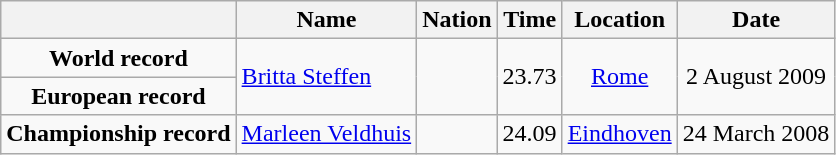<table class=wikitable style=text-align:center>
<tr>
<th></th>
<th>Name</th>
<th>Nation</th>
<th>Time</th>
<th>Location</th>
<th>Date</th>
</tr>
<tr>
<td><strong>World record</strong></td>
<td align=left rowspan=2><a href='#'>Britta Steffen</a></td>
<td align=left rowspan=2></td>
<td align=left rowspan=2>23.73</td>
<td rowspan=2><a href='#'>Rome</a></td>
<td rowspan=2>2 August 2009</td>
</tr>
<tr>
<td><strong>European record</strong></td>
</tr>
<tr>
<td><strong>Championship record</strong></td>
<td align=left><a href='#'>Marleen Veldhuis</a></td>
<td align=left></td>
<td align=left>24.09</td>
<td><a href='#'>Eindhoven</a></td>
<td>24 March 2008</td>
</tr>
</table>
